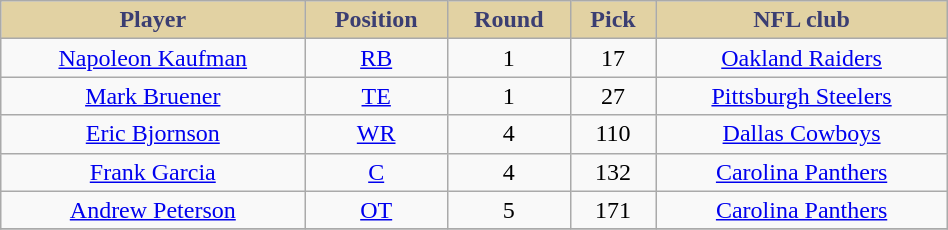<table class="wikitable" style="width:50%;">
<tr style="text-align:center; background:#e2d2a3; color:#3b3e72;">
<td><strong>Player</strong></td>
<td><strong>Position</strong></td>
<td><strong>Round</strong></td>
<td><strong>Pick</strong></td>
<td><strong>NFL club</strong></td>
</tr>
<tr style="text-align:center;" bgcolor="">
<td><a href='#'>Napoleon Kaufman</a></td>
<td><a href='#'>RB</a></td>
<td>1</td>
<td>17</td>
<td><a href='#'>Oakland Raiders</a></td>
</tr>
<tr style="text-align:center;" bgcolor="">
<td><a href='#'>Mark Bruener</a></td>
<td><a href='#'>TE</a></td>
<td>1</td>
<td>27</td>
<td><a href='#'>Pittsburgh Steelers</a></td>
</tr>
<tr style="text-align:center;" bgcolor="">
<td><a href='#'>Eric Bjornson</a></td>
<td><a href='#'>WR</a></td>
<td>4</td>
<td>110</td>
<td><a href='#'>Dallas Cowboys</a></td>
</tr>
<tr style="text-align:center;" bgcolor="">
<td><a href='#'>Frank Garcia</a></td>
<td><a href='#'>C</a></td>
<td>4</td>
<td>132</td>
<td><a href='#'>Carolina Panthers</a></td>
</tr>
<tr style="text-align:center;" bgcolor="">
<td><a href='#'>Andrew Peterson</a></td>
<td><a href='#'>OT</a></td>
<td>5</td>
<td>171</td>
<td><a href='#'>Carolina Panthers</a></td>
</tr>
<tr style="text-align:center;" bgcolor="">
</tr>
</table>
